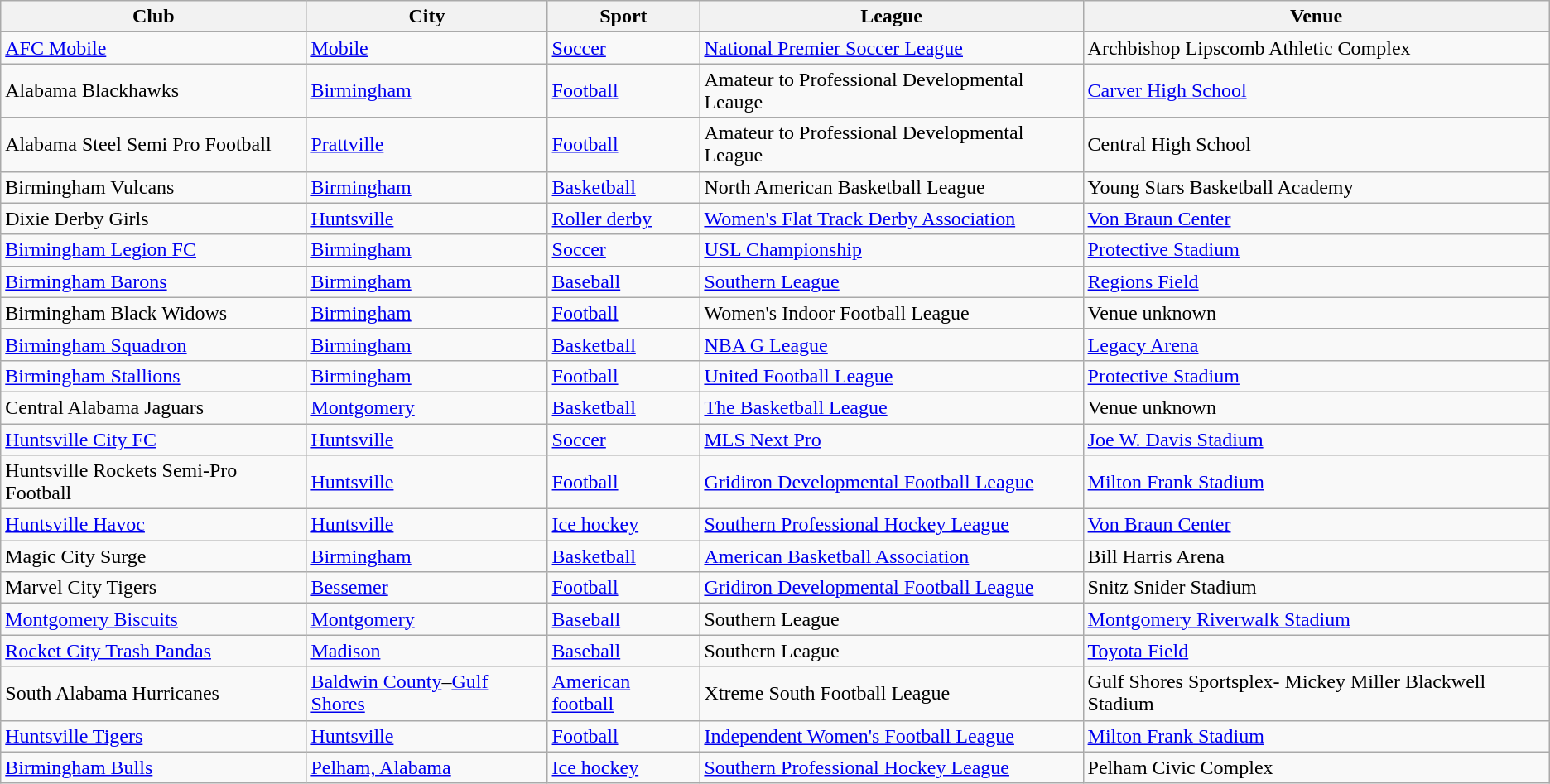<table class="sortable wikitable">
<tr>
<th>Club</th>
<th>City</th>
<th>Sport</th>
<th>League</th>
<th>Venue</th>
</tr>
<tr>
<td><a href='#'>AFC Mobile</a></td>
<td><a href='#'>Mobile</a></td>
<td><a href='#'>Soccer</a></td>
<td><a href='#'>National Premier Soccer League</a></td>
<td>Archbishop Lipscomb Athletic Complex</td>
</tr>
<tr>
<td>Alabama Blackhawks</td>
<td><a href='#'>Birmingham</a></td>
<td><a href='#'>Football</a></td>
<td>Amateur to Professional Developmental Leauge</td>
<td><a href='#'>Carver High School</a></td>
</tr>
<tr>
<td>Alabama Steel Semi Pro Football</td>
<td><a href='#'>Prattville</a></td>
<td><a href='#'>Football</a></td>
<td>Amateur to Professional Developmental League</td>
<td Stanley Jensen Stadium (Prattville, Alabama)>Central High School</td>
</tr>
<tr>
<td>Birmingham Vulcans</td>
<td><a href='#'>Birmingham</a></td>
<td><a href='#'>Basketball</a></td>
<td>North American Basketball League</td>
<td>Young Stars Basketball Academy</td>
</tr>
<tr>
<td>Dixie Derby Girls</td>
<td><a href='#'>Huntsville</a></td>
<td><a href='#'>Roller derby</a></td>
<td><a href='#'>Women's Flat Track Derby Association</a></td>
<td><a href='#'>Von Braun Center</a></td>
</tr>
<tr>
<td><a href='#'>Birmingham Legion FC</a></td>
<td><a href='#'>Birmingham</a></td>
<td><a href='#'>Soccer</a></td>
<td><a href='#'>USL Championship</a></td>
<td><a href='#'>Protective Stadium</a></td>
</tr>
<tr>
<td><a href='#'>Birmingham Barons</a></td>
<td><a href='#'>Birmingham</a></td>
<td><a href='#'>Baseball</a></td>
<td><a href='#'>Southern League</a></td>
<td><a href='#'>Regions Field</a></td>
</tr>
<tr>
<td>Birmingham Black Widows</td>
<td><a href='#'>Birmingham</a></td>
<td><a href='#'>Football</a></td>
<td>Women's Indoor Football League</td>
<td>Venue unknown</td>
</tr>
<tr>
<td><a href='#'>Birmingham Squadron</a></td>
<td><a href='#'>Birmingham</a></td>
<td><a href='#'>Basketball</a></td>
<td><a href='#'>NBA G League</a></td>
<td><a href='#'>Legacy Arena</a></td>
</tr>
<tr>
<td><a href='#'>Birmingham Stallions</a></td>
<td><a href='#'>Birmingham</a></td>
<td><a href='#'>Football</a></td>
<td><a href='#'>United Football League</a></td>
<td><a href='#'>Protective Stadium</a></td>
</tr>
<tr>
<td>Central Alabama Jaguars</td>
<td><a href='#'>Montgomery</a></td>
<td><a href='#'>Basketball</a></td>
<td><a href='#'>The Basketball League</a></td>
<td>Venue unknown</td>
</tr>
<tr>
<td><a href='#'>Huntsville City FC</a></td>
<td><a href='#'>Huntsville</a></td>
<td><a href='#'>Soccer</a></td>
<td><a href='#'>MLS Next Pro</a></td>
<td><a href='#'>Joe W. Davis Stadium</a></td>
</tr>
<tr>
<td>Huntsville Rockets Semi-Pro Football</td>
<td><a href='#'>Huntsville</a></td>
<td><a href='#'>Football</a></td>
<td><a href='#'>Gridiron Developmental Football League</a></td>
<td><a href='#'>Milton Frank Stadium</a></td>
</tr>
<tr>
<td><a href='#'>Huntsville Havoc</a></td>
<td><a href='#'>Huntsville</a></td>
<td><a href='#'>Ice hockey</a></td>
<td><a href='#'>Southern Professional Hockey League</a></td>
<td><a href='#'>Von Braun Center</a></td>
</tr>
<tr>
<td>Magic City Surge</td>
<td><a href='#'>Birmingham</a></td>
<td><a href='#'>Basketball</a></td>
<td><a href='#'>American Basketball Association</a></td>
<td>Bill Harris Arena</td>
</tr>
<tr>
<td>Marvel City Tigers</td>
<td><a href='#'>Bessemer</a></td>
<td><a href='#'>Football</a></td>
<td><a href='#'>Gridiron Developmental Football League</a></td>
<td>Snitz Snider Stadium</td>
</tr>
<tr>
<td><a href='#'>Montgomery Biscuits</a></td>
<td><a href='#'>Montgomery</a></td>
<td><a href='#'>Baseball</a></td>
<td>Southern League</td>
<td><a href='#'>Montgomery Riverwalk Stadium</a></td>
</tr>
<tr>
<td><a href='#'>Rocket City Trash Pandas</a></td>
<td><a href='#'>Madison</a></td>
<td><a href='#'>Baseball</a></td>
<td>Southern League</td>
<td><a href='#'>Toyota Field</a></td>
</tr>
<tr>
<td>South Alabama Hurricanes</td>
<td><a href='#'>Baldwin County</a>–<a href='#'>Gulf Shores</a></td>
<td><a href='#'>American football</a></td>
<td>Xtreme South Football League</td>
<td>Gulf Shores Sportsplex- Mickey Miller Blackwell Stadium</td>
</tr>
<tr>
<td><a href='#'>Huntsville Tigers</a></td>
<td><a href='#'>Huntsville</a></td>
<td><a href='#'>Football</a></td>
<td><a href='#'>Independent Women's Football League</a></td>
<td><a href='#'>Milton Frank Stadium</a></td>
</tr>
<tr>
<td><a href='#'>Birmingham Bulls</a></td>
<td><a href='#'>Pelham, Alabama</a></td>
<td><a href='#'>Ice hockey</a></td>
<td><a href='#'>Southern Professional Hockey League</a></td>
<td>Pelham Civic Complex</td>
</tr>
</table>
